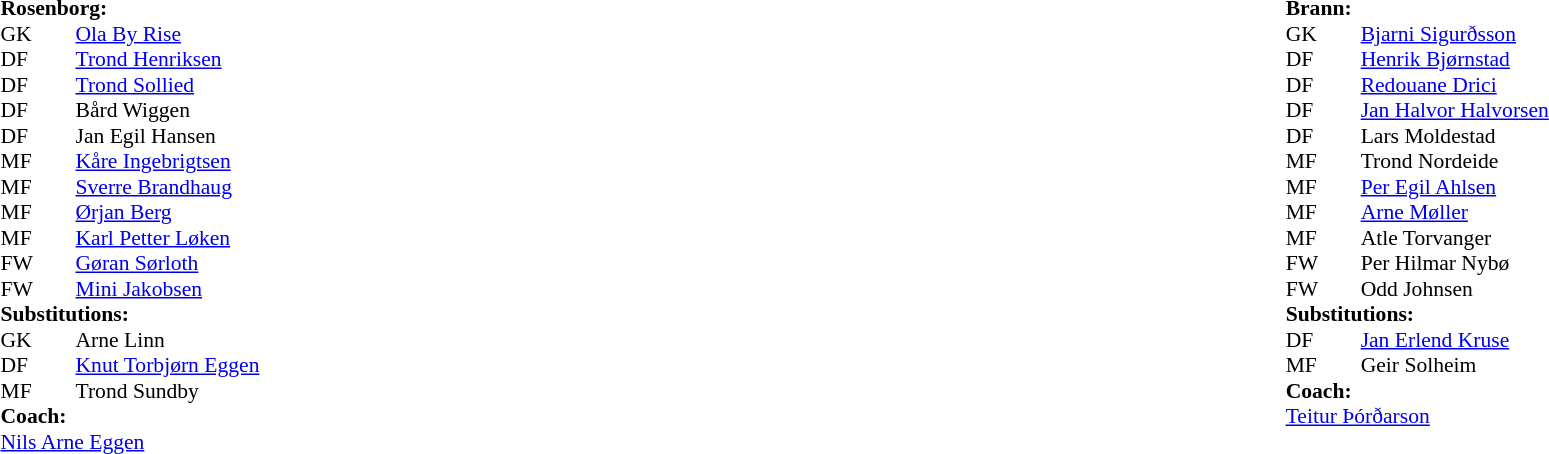<table width=100%>
<tr>
<td valign=top width=50%><br><table style=font-size:90% cellspacing=0 cellpadding=0>
<tr>
<td colspan="4"><strong>Rosenborg:</strong></td>
</tr>
<tr>
<th width=25></th>
<th width=25></th>
</tr>
<tr>
<td>GK</td>
<td></td>
<td> <a href='#'>Ola By Rise</a></td>
<td></td>
<td></td>
</tr>
<tr>
<td>DF</td>
<td></td>
<td> <a href='#'>Trond Henriksen</a></td>
</tr>
<tr>
<td>DF</td>
<td></td>
<td> <a href='#'>Trond Sollied</a></td>
</tr>
<tr>
<td>DF</td>
<td></td>
<td> Bård Wiggen</td>
</tr>
<tr>
<td>DF</td>
<td></td>
<td> Jan Egil Hansen</td>
</tr>
<tr>
<td>MF</td>
<td></td>
<td> <a href='#'>Kåre Ingebrigtsen</a></td>
</tr>
<tr>
<td>MF</td>
<td></td>
<td> <a href='#'>Sverre Brandhaug</a></td>
</tr>
<tr>
<td>MF</td>
<td></td>
<td> <a href='#'>Ørjan Berg</a></td>
</tr>
<tr>
<td>MF</td>
<td></td>
<td> <a href='#'>Karl Petter Løken</a></td>
</tr>
<tr>
<td>FW</td>
<td></td>
<td> <a href='#'>Gøran Sørloth</a></td>
</tr>
<tr>
<td>FW</td>
<td></td>
<td> <a href='#'>Mini Jakobsen</a></td>
</tr>
<tr>
<td colspan=3><strong>Substitutions:</strong></td>
</tr>
<tr>
<td>GK</td>
<td></td>
<td> Arne Linn</td>
<td></td>
<td></td>
</tr>
<tr>
<td>DF</td>
<td></td>
<td> <a href='#'>Knut Torbjørn Eggen</a></td>
</tr>
<tr>
<td>MF</td>
<td></td>
<td> Trond Sundby</td>
</tr>
<tr>
<td colspan=3><strong>Coach:</strong></td>
</tr>
<tr>
<td colspan=4> <a href='#'>Nils Arne Eggen</a></td>
</tr>
</table>
</td>
<td valign="top" width="50%"><br><table style="font-size: 90%" cellspacing="0" cellpadding="0" align=center>
<tr>
<td colspan="4"><strong>Brann:</strong></td>
</tr>
<tr>
<th width=25></th>
<th width=25></th>
</tr>
<tr>
<td>GK</td>
<td></td>
<td> <a href='#'>Bjarni Sigurðsson</a></td>
</tr>
<tr>
<td>DF</td>
<td></td>
<td> <a href='#'>Henrik Bjørnstad</a></td>
</tr>
<tr>
<td>DF</td>
<td></td>
<td> <a href='#'>Redouane Drici</a></td>
</tr>
<tr>
<td>DF</td>
<td></td>
<td> <a href='#'>Jan Halvor Halvorsen</a></td>
<td></td>
</tr>
<tr>
<td>DF</td>
<td></td>
<td> Lars Moldestad</td>
</tr>
<tr>
<td>MF</td>
<td></td>
<td> Trond Nordeide</td>
</tr>
<tr>
<td>MF</td>
<td></td>
<td> <a href='#'>Per Egil Ahlsen</a></td>
</tr>
<tr>
<td>MF</td>
<td></td>
<td> <a href='#'>Arne Møller</a></td>
</tr>
<tr>
<td>MF</td>
<td></td>
<td> Atle Torvanger</td>
</tr>
<tr>
<td>FW</td>
<td></td>
<td> Per Hilmar Nybø</td>
<td></td>
</tr>
<tr>
<td>FW</td>
<td></td>
<td> Odd Johnsen</td>
</tr>
<tr>
<td colspan=3><strong>Substitutions:</strong></td>
</tr>
<tr>
<td>DF</td>
<td></td>
<td> <a href='#'>Jan Erlend Kruse</a></td>
<td></td>
</tr>
<tr>
<td>MF</td>
<td></td>
<td> Geir Solheim</td>
<td></td>
</tr>
<tr>
<td colspan=3><strong>Coach:</strong></td>
</tr>
<tr>
<td colspan=4> <a href='#'>Teitur Þórðarson</a></td>
</tr>
</table>
</td>
</tr>
</table>
